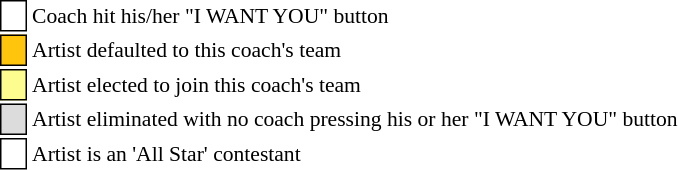<table class="toccolours" style="font-size: 90%; white-space: nowrap;">
<tr>
<td style="background-color:white; border: 1px solid black;"> <strong></strong> </td>
<td>Coach hit his/her "I WANT YOU" button</td>
</tr>
<tr>
<td style="background-color:#FFC40C; border: 1px solid black">    </td>
<td>Artist defaulted to this coach's team</td>
</tr>
<tr>
<td style="background-color:#fdfc8f; border: 1px solid black;">    </td>
<td style="padding-right: 8px">Artist elected to join this coach's team</td>
</tr>
<tr>
<td style="background-color:#DCDCDC; border: 1px solid black">    </td>
<td>Artist eliminated with no coach pressing his or her "I WANT YOU" button</td>
</tr>
<tr>
<td style="background:#ffffff; border:1px solid black;">    </td>
<td>Artist is an 'All Star' contestant</td>
</tr>
<tr>
</tr>
</table>
